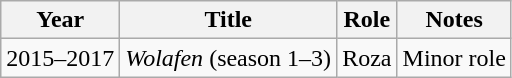<table class="wikitable">
<tr>
<th>Year</th>
<th>Title</th>
<th>Role</th>
<th>Notes</th>
</tr>
<tr>
<td>2015–2017</td>
<td><em>Wolafen</em> (season 1–3)<em></td>
<td>Roza</td>
<td>Minor role</td>
</tr>
</table>
